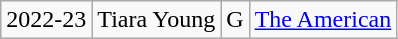<table class="wikitable" style="text-align:center">
<tr>
<td>2022-23</td>
<td>Tiara Young</td>
<td>G</td>
<td><a href='#'>The American</a></td>
</tr>
</table>
